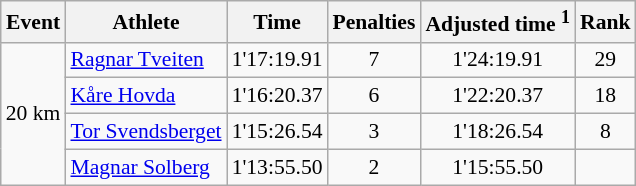<table class="wikitable" style="font-size:90%">
<tr>
<th>Event</th>
<th>Athlete</th>
<th>Time</th>
<th>Penalties</th>
<th>Adjusted time <sup>1</sup></th>
<th>Rank</th>
</tr>
<tr>
<td rowspan="4">20 km</td>
<td><a href='#'>Ragnar Tveiten</a></td>
<td align="center">1'17:19.91</td>
<td align="center">7</td>
<td align="center">1'24:19.91</td>
<td align="center">29</td>
</tr>
<tr>
<td><a href='#'>Kåre Hovda</a></td>
<td align="center">1'16:20.37</td>
<td align="center">6</td>
<td align="center">1'22:20.37</td>
<td align="center">18</td>
</tr>
<tr>
<td><a href='#'>Tor Svendsberget</a></td>
<td align="center">1'15:26.54</td>
<td align="center">3</td>
<td align="center">1'18:26.54</td>
<td align="center">8</td>
</tr>
<tr>
<td><a href='#'>Magnar Solberg</a></td>
<td align="center">1'13:55.50</td>
<td align="center">2</td>
<td align="center">1'15:55.50</td>
<td align="center"></td>
</tr>
</table>
